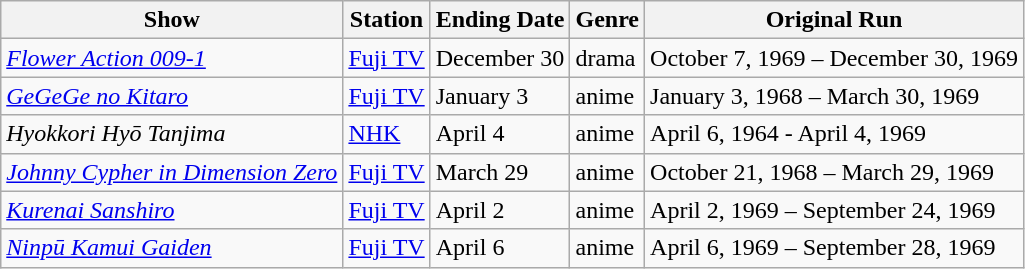<table class="wikitable sortable">
<tr>
<th>Show</th>
<th>Station</th>
<th>Ending Date</th>
<th>Genre</th>
<th>Original Run</th>
</tr>
<tr>
<td><em><a href='#'>Flower Action 009-1</a></em></td>
<td><a href='#'>Fuji TV</a></td>
<td>December 30</td>
<td>drama</td>
<td>October 7, 1969 – December 30, 1969</td>
</tr>
<tr>
<td><em><a href='#'>GeGeGe no Kitaro</a></em></td>
<td><a href='#'>Fuji TV</a></td>
<td>January 3</td>
<td>anime</td>
<td>January 3, 1968 – March 30, 1969</td>
</tr>
<tr>
<td><em>Hyokkori Hyō Tanjima</em></td>
<td><a href='#'>NHK</a></td>
<td>April 4</td>
<td>anime</td>
<td>April 6, 1964 - April 4, 1969</td>
</tr>
<tr>
<td><em><a href='#'>Johnny Cypher in Dimension Zero</a></em></td>
<td><a href='#'>Fuji TV</a></td>
<td>March 29</td>
<td>anime</td>
<td>October 21, 1968 – March 29, 1969</td>
</tr>
<tr>
<td><em><a href='#'>Kurenai Sanshiro</a></em></td>
<td><a href='#'>Fuji TV</a></td>
<td>April 2</td>
<td>anime</td>
<td>April 2, 1969 – September 24, 1969</td>
</tr>
<tr>
<td><em><a href='#'>Ninpū Kamui Gaiden</a></em></td>
<td><a href='#'>Fuji TV</a></td>
<td>April 6</td>
<td>anime</td>
<td>April 6, 1969 – September 28, 1969</td>
</tr>
</table>
